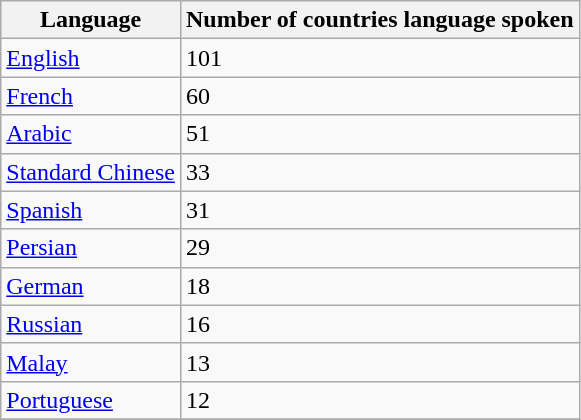<table class="wikitable sortable">
<tr>
<th>Language</th>
<th>Number of countries language spoken</th>
</tr>
<tr>
<td><a href='#'>English</a></td>
<td>101</td>
</tr>
<tr>
<td><a href='#'>French</a></td>
<td>60</td>
</tr>
<tr>
<td><a href='#'>Arabic</a></td>
<td>51</td>
</tr>
<tr>
<td><a href='#'>Standard Chinese</a></td>
<td>33</td>
</tr>
<tr>
<td><a href='#'>Spanish</a></td>
<td>31</td>
</tr>
<tr>
<td><a href='#'>Persian</a></td>
<td>29</td>
</tr>
<tr>
<td><a href='#'>German</a></td>
<td>18</td>
</tr>
<tr>
<td><a href='#'>Russian</a></td>
<td>16</td>
</tr>
<tr>
<td><a href='#'>Malay</a></td>
<td>13</td>
</tr>
<tr>
<td><a href='#'>Portuguese</a></td>
<td>12</td>
</tr>
<tr>
</tr>
</table>
